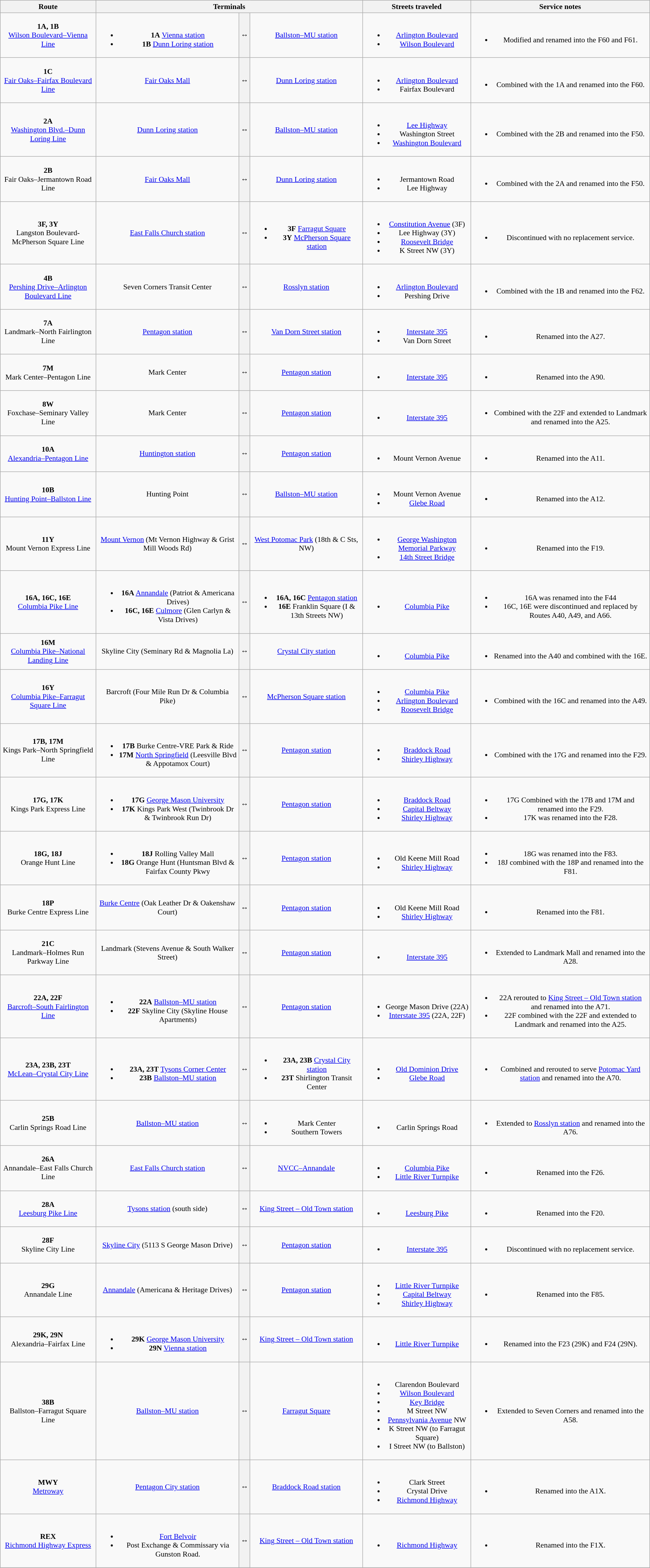<table class=wikitable style="font-size: 90%;" |>
<tr>
<th>Route</th>
<th colspan=3>Terminals</th>
<th>Streets traveled</th>
<th>Service notes</th>
</tr>
<tr align="center">
<td><strong>1A, 1B</strong><br><a href='#'>Wilson Boulevard–Vienna Line</a></td>
<td><br><ul><li><strong>1A</strong> <a href='#'>Vienna station</a></li><li><strong>1B</strong> <a href='#'>Dunn Loring station</a></li></ul></td>
<th><span>↔</span></th>
<td><a href='#'>Ballston–MU station</a></td>
<td><br><ul><li><a href='#'>Arlington Boulevard</a></li><li><a href='#'>Wilson Boulevard</a></li></ul></td>
<td><br><ul><li>Modified and renamed into the F60 and F61.</li></ul></td>
</tr>
<tr align="center">
<td><strong>1C</strong><br><a href='#'>Fair Oaks–Fairfax Boulevard Line</a></td>
<td><a href='#'>Fair Oaks Mall</a></td>
<th><span>↔</span></th>
<td><a href='#'>Dunn Loring station</a></td>
<td><br><ul><li><a href='#'>Arlington Boulevard</a></li><li>Fairfax Boulevard</li></ul></td>
<td><br><ul><li>Combined with the 1A and renamed into the F60.</li></ul></td>
</tr>
<tr align="center">
<td><strong>2A</strong><br><a href='#'>Washington Blvd.–Dunn Loring Line</a></td>
<td><a href='#'>Dunn Loring station</a></td>
<th><span>↔</span></th>
<td><a href='#'>Ballston–MU station</a></td>
<td><br><ul><li><a href='#'>Lee Highway</a></li><li>Washington Street</li><li><a href='#'>Washington Boulevard</a></li></ul></td>
<td><br><ul><li>Combined with the 2B and renamed into the F50.</li></ul></td>
</tr>
<tr align="center">
<td><strong>2B</strong><br>Fair Oaks–Jermantown Road Line</td>
<td><a href='#'>Fair Oaks Mall</a></td>
<th><span>↔</span></th>
<td><a href='#'>Dunn Loring station</a></td>
<td><br><ul><li>Jermantown Road</li><li>Lee Highway</li></ul></td>
<td><br><ul><li>Combined with the 2A and renamed into the F50.</li></ul></td>
</tr>
<tr align="center">
<td><strong>3F, 3Y</strong><br>Langston Boulevard-McPherson Square Line</td>
<td><a href='#'>East Falls Church station</a></td>
<th><span>↔</span></th>
<td><br><ul><li><strong>3F</strong> <a href='#'>Farragut Square</a></li><li><strong>3Y</strong> <a href='#'>McPherson Square station</a></li></ul></td>
<td><br><ul><li><a href='#'>Constitution Avenue</a> (3F)</li><li>Lee Highway (3Y)</li><li><a href='#'>Roosevelt Bridge</a></li><li>K Street NW (3Y)</li></ul></td>
<td><br><ul><li>Discontinued with no replacement service.</li></ul></td>
</tr>
<tr align="center">
<td><strong>4B</strong><br><a href='#'>Pershing Drive–Arlington Boulevard Line</a></td>
<td>Seven Corners Transit Center</td>
<th><span>↔</span></th>
<td><a href='#'>Rosslyn station</a></td>
<td><br><ul><li><a href='#'>Arlington Boulevard</a></li><li>Pershing Drive</li></ul></td>
<td><br><ul><li>Combined with the 1B and renamed into the F62.</li></ul></td>
</tr>
<tr align="center">
<td><strong>7A</strong><br>Landmark–North Fairlington Line</td>
<td><a href='#'>Pentagon station</a></td>
<th><span>↔</span></th>
<td><a href='#'>Van Dorn Street station</a></td>
<td><br><ul><li><a href='#'>Interstate 395</a></li><li>Van Dorn Street</li></ul></td>
<td><br><ul><li>Renamed into the A27.</li></ul></td>
</tr>
<tr align="center">
<td><strong>7M</strong><br>Mark Center–Pentagon Line</td>
<td>Mark Center</td>
<th><span>↔</span></th>
<td><a href='#'>Pentagon station</a></td>
<td><br><ul><li><a href='#'>Interstate 395</a></li></ul></td>
<td><br><ul><li>Renamed into the A90.</li></ul></td>
</tr>
<tr align="center">
<td><strong>8W</strong><br>Foxchase–Seminary Valley Line</td>
<td>Mark Center</td>
<th><span>↔</span></th>
<td><a href='#'>Pentagon station</a></td>
<td><br><ul><li><a href='#'>Interstate 395</a></li></ul></td>
<td><br><ul><li>Combined with the 22F and extended to Landmark and renamed into the A25.</li></ul></td>
</tr>
<tr align="center">
<td><strong>10A</strong><br><a href='#'>Alexandria–Pentagon Line</a></td>
<td><a href='#'>Huntington station</a></td>
<th><span>↔</span></th>
<td><a href='#'>Pentagon station</a></td>
<td><br><ul><li>Mount Vernon Avenue</li></ul></td>
<td><br><ul><li>Renamed into the A11.</li></ul></td>
</tr>
<tr align="center">
<td><strong>10B</strong><br><a href='#'>Hunting Point–Ballston Line</a></td>
<td>Hunting Point</td>
<th><span>↔</span></th>
<td><a href='#'>Ballston–MU station</a></td>
<td><br><ul><li>Mount Vernon Avenue</li><li><a href='#'>Glebe Road</a></li></ul></td>
<td><br><ul><li>Renamed into the A12.</li></ul></td>
</tr>
<tr align="center">
<td><strong>11Y</strong><br>Mount Vernon Express Line</td>
<td><a href='#'>Mount Vernon</a> (Mt Vernon Highway & Grist Mill Woods Rd)</td>
<th><span>↔</span></th>
<td><a href='#'>West Potomac Park</a> (18th & C Sts, NW)</td>
<td><br><ul><li><a href='#'>George Washington Memorial Parkway</a></li><li><a href='#'>14th Street Bridge</a></li></ul></td>
<td><br><ul><li>Renamed into the F19.</li></ul></td>
</tr>
<tr align="center">
<td><strong>16A, 16C, 16E</strong><br><a href='#'>Columbia Pike Line</a></td>
<td><br><ul><li><strong>16A</strong> <a href='#'>Annandale</a> (Patriot & Americana Drives)</li><li><strong>16C, 16E</strong> <a href='#'>Culmore</a> (Glen Carlyn & Vista Drives)</li></ul></td>
<th><span>↔</span></th>
<td><br><ul><li><strong>16A, 16C</strong> <a href='#'>Pentagon station</a></li><li><strong>16E</strong> Franklin Square (I & 13th Streets NW)</li></ul></td>
<td><br><ul><li><a href='#'>Columbia Pike</a></li></ul></td>
<td><br><ul><li>16A was renamed into the F44</li><li>16C, 16E were discontinued and replaced by Routes A40, A49, and A66.</li></ul></td>
</tr>
<tr align="center">
<td><strong>16M</strong><br><a href='#'>Columbia Pike–National Landing Line</a></td>
<td>Skyline City (Seminary Rd & Magnolia La)</td>
<th><span>↔</span></th>
<td><a href='#'>Crystal City station</a></td>
<td><br><ul><li><a href='#'>Columbia Pike</a></li></ul></td>
<td><br><ul><li>Renamed into the A40 and combined with the 16E.</li></ul></td>
</tr>
<tr align="center">
<td><strong>16Y</strong><br><a href='#'>Columbia Pike–Farragut Square Line</a></td>
<td>Barcroft (Four Mile Run Dr & Columbia Pike)</td>
<th><span>↔</span></th>
<td><a href='#'>McPherson Square station</a></td>
<td><br><ul><li><a href='#'>Columbia Pike</a></li><li><a href='#'>Arlington Boulevard</a></li><li><a href='#'>Roosevelt Bridge</a></li></ul></td>
<td><br><ul><li>Combined with the 16C and renamed into the A49.</li></ul></td>
</tr>
<tr align="center">
<td><strong>17B, 17M</strong><br>Kings Park–North Springfield Line</td>
<td><br><ul><li><strong>17B</strong> Burke Centre-VRE Park & Ride</li><li><strong>17M</strong> <a href='#'>North Springfield</a> (Leesville Blvd & Appotamox Court)</li></ul></td>
<th><span>↔</span></th>
<td><a href='#'>Pentagon station</a></td>
<td><br><ul><li><a href='#'>Braddock Road</a></li><li><a href='#'>Shirley Highway</a></li></ul></td>
<td><br><ul><li>Combined with the 17G and renamed into the F29.</li></ul></td>
</tr>
<tr align="center">
<td><strong>17G, 17K</strong><br>Kings Park Express Line</td>
<td><br><ul><li><strong>17G</strong> <a href='#'>George Mason University</a></li><li><strong>17K</strong> Kings Park West (Twinbrook Dr & Twinbrook Run Dr)</li></ul></td>
<th><span>↔</span></th>
<td><a href='#'>Pentagon station</a></td>
<td><br><ul><li><a href='#'>Braddock Road</a></li><li><a href='#'>Capital Beltway</a></li><li><a href='#'>Shirley Highway</a></li></ul></td>
<td><br><ul><li>17G Combined with the 17B and 17M and renamed into the F29.</li><li>17K was renamed into the F28.</li></ul></td>
</tr>
<tr align="center">
<td><strong>18G, 18J</strong><br>Orange Hunt Line</td>
<td><br><ul><li><strong>18J</strong> Rolling Valley Mall</li><li><strong>18G</strong> Orange Hunt (Huntsman Blvd & Fairfax County Pkwy</li></ul></td>
<th><span>↔</span></th>
<td><a href='#'>Pentagon station</a></td>
<td><br><ul><li>Old Keene Mill Road</li><li><a href='#'>Shirley Highway</a></li></ul></td>
<td><br><ul><li>18G was renamed into the F83.</li><li>18J combined with the 18P and renamed into the F81.</li></ul></td>
</tr>
<tr align="center">
<td><strong>18P</strong><br>Burke Centre Express Line</td>
<td><a href='#'>Burke Centre</a> (Oak Leather Dr & Oakenshaw Court)</td>
<th><span>↔</span></th>
<td><a href='#'>Pentagon station</a></td>
<td><br><ul><li>Old Keene Mill Road</li><li><a href='#'>Shirley Highway</a></li></ul></td>
<td><br><ul><li>Renamed into the F81.</li></ul></td>
</tr>
<tr align="center">
<td><strong>21C</strong><br>Landmark–Holmes Run Parkway Line</td>
<td>Landmark (Stevens Avenue & South Walker Street)</td>
<th><span>↔</span></th>
<td><a href='#'>Pentagon station</a></td>
<td><br><ul><li><a href='#'>Interstate 395</a></li></ul></td>
<td><br><ul><li>Extended to Landmark Mall and renamed into the A28.</li></ul></td>
</tr>
<tr align="center">
<td><strong>22A, 22F</strong><br><a href='#'>Barcroft–South Fairlington Line</a></td>
<td><br><ul><li><strong>22A</strong> <a href='#'>Ballston–MU station</a></li><li><strong>22F</strong> Skyline City (Skyline House Apartments)</li></ul></td>
<th><span>↔</span></th>
<td><a href='#'>Pentagon station</a></td>
<td><br><ul><li>George Mason Drive (22A)</li><li><a href='#'>Interstate 395</a> (22A, 22F)</li></ul></td>
<td><br><ul><li>22A rerouted to <a href='#'>King Street – Old Town station</a> and renamed into the A71.</li><li>22F combined with the 22F and extended to Landmark and renamed into the A25.</li></ul></td>
</tr>
<tr align="center">
<td><strong>23A, 23B, 23T</strong><br><a href='#'>McLean–Crystal City Line</a></td>
<td><br><ul><li><strong>23A, 23T</strong> <a href='#'>Tysons Corner Center</a></li><li><strong>23B</strong> <a href='#'>Ballston–MU station</a></li></ul></td>
<th><span>↔</span></th>
<td><br><ul><li><strong>23A, 23B</strong> <a href='#'>Crystal City station</a></li><li><strong>23T</strong> Shirlington Transit Center</li></ul></td>
<td><br><ul><li><a href='#'>Old Dominion Drive</a></li><li><a href='#'>Glebe Road</a></li></ul></td>
<td><br><ul><li>Combined and rerouted to serve <a href='#'>Potomac Yard station</a> and renamed into the A70.</li></ul></td>
</tr>
<tr align="center">
<td><strong>25B</strong><br>Carlin Springs Road Line</td>
<td><a href='#'>Ballston–MU station</a></td>
<th><span>↔</span></th>
<td><br><ul><li>Mark Center</li><li>Southern Towers</li></ul></td>
<td><br><ul><li>Carlin Springs Road</li></ul></td>
<td><br><ul><li>Extended to <a href='#'>Rosslyn station</a> and renamed into the A76.</li></ul></td>
</tr>
<tr align="center">
<td><strong>26A</strong><br>Annandale–East Falls Church Line</td>
<td><a href='#'>East Falls Church station</a></td>
<th><span>↔</span></th>
<td><a href='#'>NVCC–Annandale</a></td>
<td><br><ul><li><a href='#'>Columbia Pike</a></li><li><a href='#'>Little River Turnpike</a></li></ul></td>
<td><br><ul><li>Renamed into the F26.</li></ul></td>
</tr>
<tr align="center">
<td><strong>28A</strong><br><a href='#'>Leesburg Pike Line</a></td>
<td><a href='#'>Tysons station</a> (south side)</td>
<th><span>↔</span></th>
<td><a href='#'>King Street – Old Town station</a></td>
<td><br><ul><li><a href='#'>Leesburg Pike</a></li></ul></td>
<td><br><ul><li>Renamed into the F20.</li></ul></td>
</tr>
<tr align="center">
<td><strong>28F</strong><br>Skyline City Line</td>
<td><a href='#'>Skyline City</a> (5113 S George Mason Drive)</td>
<th><span>↔</span></th>
<td><a href='#'>Pentagon station</a></td>
<td><br><ul><li><a href='#'>Interstate 395</a></li></ul></td>
<td><br><ul><li>Discontinued with no replacement service.</li></ul></td>
</tr>
<tr align="center">
<td><strong>29G</strong><br>Annandale Line</td>
<td><a href='#'>Annandale</a> (Americana & Heritage Drives)</td>
<th><span>↔</span></th>
<td><a href='#'>Pentagon station</a></td>
<td><br><ul><li><a href='#'>Little River Turnpike</a></li><li><a href='#'>Capital Beltway</a></li><li><a href='#'>Shirley Highway</a></li></ul></td>
<td><br><ul><li>Renamed into the F85.</li></ul></td>
</tr>
<tr align="center">
<td><strong>29K, 29N</strong><br>Alexandria–Fairfax Line</td>
<td><br><ul><li><strong>29K</strong> <a href='#'>George Mason University</a></li><li><strong>29N</strong> <a href='#'>Vienna station</a></li></ul></td>
<th><span>↔</span></th>
<td><a href='#'>King Street – Old Town station</a></td>
<td><br><ul><li><a href='#'>Little River Turnpike</a></li></ul></td>
<td><br><ul><li>Renamed into the F23 (29K) and F24 (29N).</li></ul></td>
</tr>
<tr align="center">
<td><strong>38B</strong><br>Ballston–Farragut Square Line</td>
<td><a href='#'>Ballston–MU station</a></td>
<th><span>↔</span></th>
<td><a href='#'>Farragut Square</a></td>
<td><br><ul><li>Clarendon Boulevard</li><li><a href='#'>Wilson Boulevard</a></li><li><a href='#'>Key Bridge</a></li><li>M Street NW</li><li><a href='#'>Pennsylvania Avenue</a> NW</li><li>K Street NW (to Farragut Square)</li><li>I Street NW (to Ballston)</li></ul></td>
<td><br><ul><li>Extended to Seven Corners and renamed into the A58.</li></ul></td>
</tr>
<tr align="center">
<td><strong>MWY</strong><br><a href='#'>Metroway</a></td>
<td><a href='#'>Pentagon City station</a></td>
<th><span>↔</span></th>
<td><a href='#'>Braddock Road station</a></td>
<td><br><ul><li>Clark Street</li><li>Crystal Drive</li><li><a href='#'>Richmond Highway</a></li></ul></td>
<td><br><ul><li>Renamed into the A1X.</li></ul></td>
</tr>
<tr align="center">
<td><strong>REX</strong><br><a href='#'>Richmond Highway Express</a></td>
<td><br><ul><li><a href='#'>Fort Belvoir</a></li><li>Post Exchange & Commissary via Gunston Road.</li></ul></td>
<th><span>↔</span></th>
<td><a href='#'>King Street – Old Town station</a></td>
<td><br><ul><li><a href='#'>Richmond Highway</a></li></ul></td>
<td><br><ul><li>Renamed into the F1X.</li></ul></td>
</tr>
<tr align="center">
</tr>
</table>
